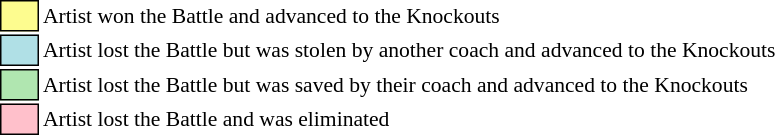<table class="toccolours" style="font-size: 90%; white-space: nowrap;">
<tr>
<td style="background:#fdfc8f; border:1px solid black;">      </td>
<td>Artist won the Battle and advanced to the Knockouts</td>
</tr>
<tr>
<td style="background:#b0e0e6; border:1px solid black;">      </td>
<td>Artist lost the Battle but was stolen by another coach and advanced to the Knockouts</td>
</tr>
<tr>
<td style="background:#b0e6b0; border:1px solid black;">      </td>
<td>Artist lost the Battle but was saved by their coach and advanced to the Knockouts</td>
</tr>
<tr>
<td style="background:pink; border:1px solid black;">      </td>
<td>Artist lost the Battle and was eliminated</td>
</tr>
</table>
